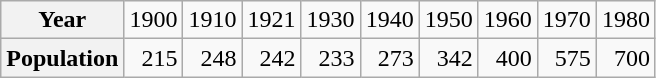<table class="wikitable" style="text-align:right;">
<tr>
<th>Year</th>
<td>1900</td>
<td>1910</td>
<td>1921</td>
<td>1930</td>
<td>1940</td>
<td>1950</td>
<td>1960</td>
<td>1970</td>
<td>1980</td>
</tr>
<tr>
<th>Population</th>
<td>215</td>
<td>248</td>
<td>242</td>
<td>233</td>
<td>273</td>
<td>342</td>
<td>400</td>
<td>575</td>
<td>700</td>
</tr>
</table>
